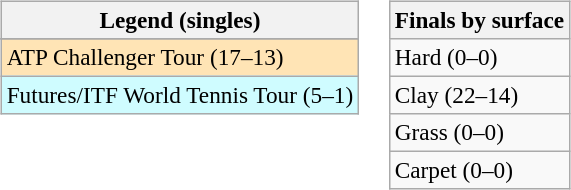<table>
<tr valign=top>
<td><br><table class=wikitable style=font-size:97%>
<tr>
<th>Legend (singles)</th>
</tr>
<tr bgcolor=e5d1cb>
</tr>
<tr bgcolor=moccasin>
<td>ATP Challenger Tour (17–13)</td>
</tr>
<tr bgcolor=cffcff>
<td>Futures/ITF World Tennis Tour (5–1)</td>
</tr>
</table>
</td>
<td><br><table class=wikitable style=font-size:97%>
<tr>
<th>Finals by surface</th>
</tr>
<tr>
<td>Hard (0–0)</td>
</tr>
<tr>
<td>Clay (22–14)</td>
</tr>
<tr>
<td>Grass (0–0)</td>
</tr>
<tr>
<td>Carpet (0–0)</td>
</tr>
</table>
</td>
</tr>
</table>
